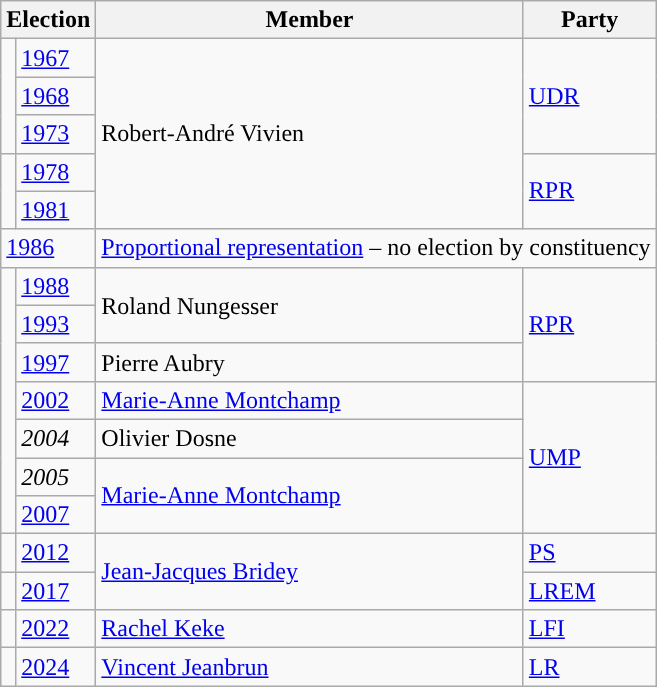<table class="wikitable">
<tr>
<th colspan="2">Election</th>
<th>Member</th>
<th>Party</th>
</tr>
<tr>
<td rowspan="3" style="color:inherit;background-color: "></td>
<td><a href='#'>1967</a></td>
<td rowspan="5">Robert-André Vivien</td>
<td rowspan="3"><a href='#'>UDR</a></td>
</tr>
<tr>
<td><a href='#'>1968</a></td>
</tr>
<tr>
<td><a href='#'>1973</a></td>
</tr>
<tr>
<td rowspan="2" style="color:inherit;background-color: "></td>
<td><a href='#'>1978</a></td>
<td rowspan="2"><a href='#'>RPR</a></td>
</tr>
<tr>
<td><a href='#'>1981</a></td>
</tr>
<tr>
<td colspan="2"><a href='#'>1986</a></td>
<td colspan="2"><a href='#'>Proportional representation</a> – no election by constituency</td>
</tr>
<tr>
<td rowspan="7" style="color:inherit;background-color: "></td>
<td><a href='#'>1988</a></td>
<td rowspan="2">Roland Nungesser</td>
<td rowspan="3"><a href='#'>RPR</a></td>
</tr>
<tr>
<td><a href='#'>1993</a></td>
</tr>
<tr>
<td><a href='#'>1997</a></td>
<td>Pierre Aubry</td>
</tr>
<tr>
<td><a href='#'>2002</a></td>
<td><a href='#'>Marie-Anne Montchamp</a></td>
<td rowspan="4"><a href='#'>UMP</a></td>
</tr>
<tr>
<td><em>2004</em></td>
<td>Olivier Dosne</td>
</tr>
<tr>
<td><em>2005</em></td>
<td rowspan="2"><a href='#'>Marie-Anne Montchamp</a></td>
</tr>
<tr>
<td><a href='#'>2007</a></td>
</tr>
<tr>
<td style="color:inherit;background-color: "></td>
<td><a href='#'>2012</a></td>
<td rowspan="2"><a href='#'>Jean-Jacques Bridey</a></td>
<td><a href='#'>PS</a></td>
</tr>
<tr>
<td style="color:inherit;background-color: "></td>
<td><a href='#'>2017</a></td>
<td><a href='#'>LREM</a></td>
</tr>
<tr>
<td style="color:inherit;background-color: "></td>
<td><a href='#'>2022</a></td>
<td><a href='#'>Rachel Keke</a></td>
<td><a href='#'>LFI</a></td>
</tr>
<tr>
<td style="color:inherit;background:"></td>
<td><a href='#'>2024</a></td>
<td><a href='#'>Vincent Jeanbrun</a></td>
<td><a href='#'>LR</a></td>
</tr>
</table>
